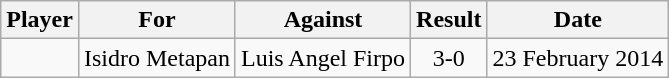<table class="wikitable sortable">
<tr>
<th>Player</th>
<th>For</th>
<th>Against</th>
<th style="text-align:center">Result</th>
<th>Date</th>
</tr>
<tr>
<td> </td>
<td>Isidro Metapan</td>
<td>Luis Angel Firpo</td>
<td style="text-align:center;">3-0</td>
<td>23 February 2014</td>
</tr>
</table>
